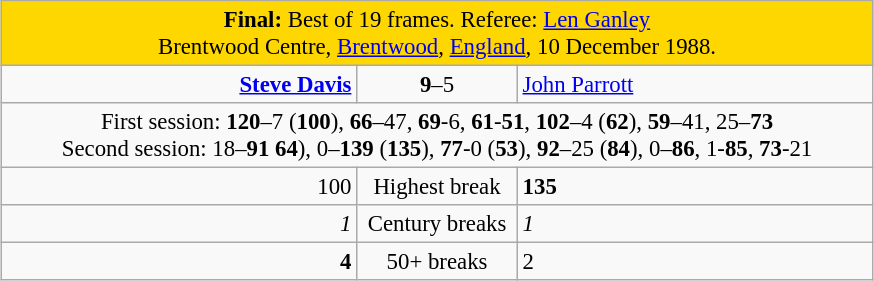<table class="wikitable" style="font-size: 95%; margin: 1em auto 1em auto;">
<tr>
<td colspan="3" align="center" bgcolor="#ffd700"><strong>Final:</strong> Best of 19 frames. Referee: <a href='#'>Len Ganley</a><br> Brentwood Centre, <a href='#'>Brentwood</a>, <a href='#'>England</a>, 10 December 1988.</td>
</tr>
<tr>
<td width="230" align="right"><strong><a href='#'>Steve Davis</a></strong> <br></td>
<td width="100" align="center"><strong>9</strong>–5</td>
<td width="230"><a href='#'>John Parrott</a> <br></td>
</tr>
<tr>
<td colspan="3" align="center" style="font-size: 100%">First session: <strong>120</strong>–7 (<strong>100</strong>), <strong>66</strong>–47, <strong>69</strong>-6, <strong>61</strong>-<strong>51</strong>, <strong>102</strong>–4 (<strong>62</strong>), <strong>59</strong>–41, 25–<strong>73</strong> <br>Second session: 18–<strong>91</strong> <strong>64</strong>), 0–<strong>139</strong> (<strong>135</strong>), <strong>77</strong>-0 (<strong>53</strong>), <strong>92</strong>–25 (<strong>84</strong>), 0–<strong>86</strong>,  1-<strong>85</strong>, <strong>73</strong>-21</td>
</tr>
<tr>
<td align="right">100</td>
<td align="center">Highest break</td>
<td><strong>135</strong></td>
</tr>
<tr>
<td align="right"><em>1</em></td>
<td align="center">Century breaks</td>
<td><em>1</em></td>
</tr>
<tr>
<td align="right"><strong>4</strong></td>
<td align="center">50+ breaks</td>
<td>2</td>
</tr>
</table>
